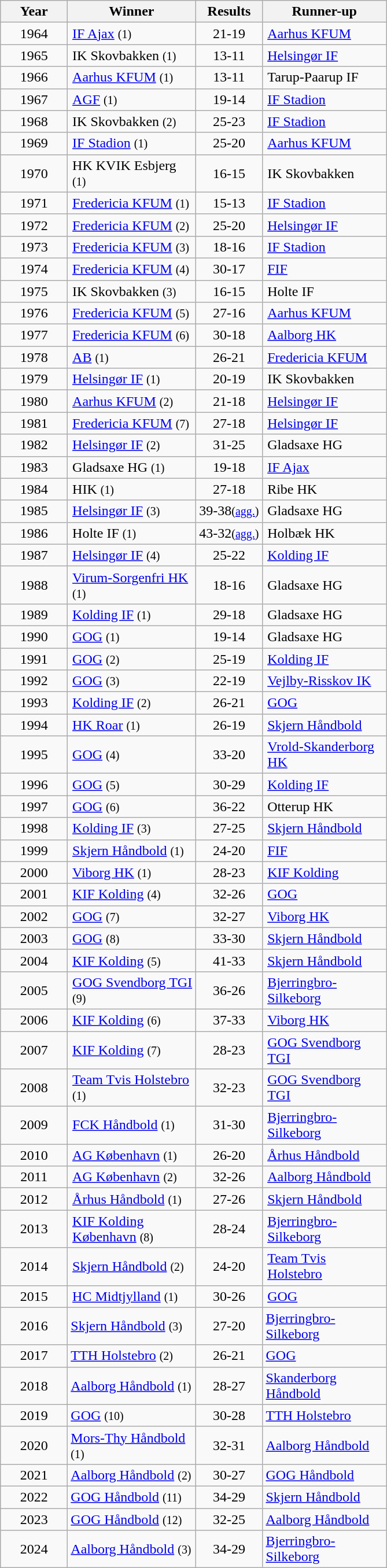<table class="wikitable" style="margin-left:1em;">
<tr>
<th style="width:70px;">Year</th>
<th style="width:140px;">Winner</th>
<th style="width:70px;">Results</th>
<th style="width:135px;">Runner-up</th>
</tr>
<tr>
<td style="text-align:center;">1964</td>
<td style="padding-left:5px;"><a href='#'>IF Ajax</a> <small>(1)</small></td>
<td style="text-align:center;">21-19</td>
<td style="padding-left:5px;"><a href='#'>Aarhus KFUM</a></td>
</tr>
<tr>
<td style="text-align:center;">1965</td>
<td style="padding-left:5px;">IK Skovbakken <small>(1)</small></td>
<td style="text-align:center;">13-11</td>
<td style="padding-left:5px;"><a href='#'>Helsingør IF</a></td>
</tr>
<tr>
<td style="text-align:center;">1966</td>
<td style="padding-left:5px;"><a href='#'>Aarhus KFUM</a> <small>(1)</small></td>
<td style="text-align:center;">13-11</td>
<td style="padding-left:5px;">Tarup-Paarup IF</td>
</tr>
<tr>
<td style="text-align:center;">1967</td>
<td style="padding-left:5px;"><a href='#'>AGF</a> <small>(1)</small></td>
<td style="text-align:center;">19-14</td>
<td style="padding-left:5px;"><a href='#'>IF Stadion</a></td>
</tr>
<tr>
<td style="text-align:center;">1968</td>
<td style="padding-left:5px;">IK Skovbakken <small>(2)</small></td>
<td style="text-align:center;">25-23</td>
<td style="padding-left:5px;"><a href='#'>IF Stadion</a></td>
</tr>
<tr>
<td style="text-align:center;">1969</td>
<td style="padding-left:5px;"><a href='#'>IF Stadion</a> <small>(1)</small></td>
<td style="text-align:center;">25-20</td>
<td style="padding-left:5px;"><a href='#'>Aarhus KFUM</a></td>
</tr>
<tr>
<td style="text-align:center;">1970</td>
<td style="padding-left:5px;">HK KVIK Esbjerg <small>(1)</small></td>
<td style="text-align:center;">16-15</td>
<td style="padding-left:5px;">IK Skovbakken</td>
</tr>
<tr>
<td style="text-align:center;">1971</td>
<td style="padding-left:5px;"><a href='#'>Fredericia KFUM</a> <small>(1)</small></td>
<td style="text-align:center;">15-13</td>
<td style="padding-left:5px;"><a href='#'>IF Stadion</a></td>
</tr>
<tr>
<td style="text-align:center;">1972</td>
<td style="padding-left:5px;"><a href='#'>Fredericia KFUM</a> <small>(2)</small></td>
<td style="text-align:center;">25-20</td>
<td style="padding-left:5px;"><a href='#'>Helsingør IF</a></td>
</tr>
<tr>
<td style="text-align:center;">1973</td>
<td style="padding-left:5px;"><a href='#'>Fredericia KFUM</a> <small>(3)</small></td>
<td style="text-align:center;">18-16</td>
<td style="padding-left:5px;"><a href='#'>IF Stadion</a></td>
</tr>
<tr>
<td style="text-align:center;">1974</td>
<td style="padding-left:5px;"><a href='#'>Fredericia KFUM</a> <small>(4)</small></td>
<td style="text-align:center;">30-17</td>
<td style="padding-left:5px;"><a href='#'>FIF</a></td>
</tr>
<tr>
<td style="text-align:center;">1975</td>
<td style="padding-left:5px;">IK Skovbakken <small>(3)</small></td>
<td style="text-align:center;">16-15</td>
<td style="padding-left:5px;">Holte IF</td>
</tr>
<tr>
<td style="text-align:center;">1976</td>
<td style="padding-left:5px;"><a href='#'>Fredericia KFUM</a> <small>(5)</small></td>
<td style="text-align:center;">27-16</td>
<td style="padding-left:5px;"><a href='#'>Aarhus KFUM</a></td>
</tr>
<tr>
<td style="text-align:center;">1977</td>
<td style="padding-left:5px;"><a href='#'>Fredericia KFUM</a> <small>(6)</small></td>
<td style="text-align:center;">30-18</td>
<td style="padding-left:5px;"><a href='#'>Aalborg HK</a></td>
</tr>
<tr>
<td style="text-align:center;">1978</td>
<td style="padding-left:5px;"><a href='#'>AB</a> <small>(1)</small></td>
<td style="text-align:center;">26-21</td>
<td style="padding-left:5px;"><a href='#'>Fredericia KFUM</a></td>
</tr>
<tr>
<td style="text-align:center;">1979</td>
<td style="padding-left:5px;"><a href='#'>Helsingør IF</a> <small>(1)</small></td>
<td style="text-align:center;">20-19</td>
<td style="padding-left:5px;">IK Skovbakken</td>
</tr>
<tr>
<td style="text-align:center;">1980</td>
<td style="padding-left:5px;"><a href='#'>Aarhus KFUM</a> <small>(2)</small></td>
<td style="text-align:center;">21-18</td>
<td style="padding-left:5px;"><a href='#'>Helsingør IF</a></td>
</tr>
<tr>
<td style="text-align:center;">1981</td>
<td style="padding-left:5px;"><a href='#'>Fredericia KFUM</a> <small>(7)</small></td>
<td style="text-align:center;">27-18</td>
<td style="padding-left:5px;"><a href='#'>Helsingør IF</a></td>
</tr>
<tr>
<td style="text-align:center;">1982</td>
<td style="padding-left:5px;"><a href='#'>Helsingør IF</a> <small>(2)</small></td>
<td style="text-align:center;">31-25</td>
<td style="padding-left:5px;">Gladsaxe HG</td>
</tr>
<tr>
<td style="text-align:center;">1983</td>
<td style="padding-left:5px;">Gladsaxe HG <small>(1)</small></td>
<td style="text-align:center;">19-18</td>
<td style="padding-left:5px;"><a href='#'>IF Ajax</a></td>
</tr>
<tr>
<td style="text-align:center;">1984</td>
<td style="padding-left:5px;">HIK <small>(1)</small></td>
<td style="text-align:center;">27-18</td>
<td style="padding-left:5px;">Ribe HK</td>
</tr>
<tr>
<td style="text-align:center; border-bottom-style:none;">1985</td>
<td style="padding-left:5px;"><a href='#'>Helsingør IF</a> <small>(3)</small></td>
<td style="text-align:center;">39-38<small>(<a href='#'>agg.</a>)</small></td>
<td style="padding-left:5px;">Gladsaxe HG</td>
</tr>
<tr>
<td style="text-align:center; border-bottom-style:none;">1986</td>
<td style="padding-left:5px;">Holte IF <small>(1)</small></td>
<td style="text-align:center;">43-32<small>(<a href='#'>agg.</a>)</small></td>
<td style="padding-left:5px;">Holbæk HK</td>
</tr>
<tr>
<td style="text-align:center;">1987</td>
<td style="padding-left:5px;"><a href='#'>Helsingør IF</a> <small>(4)</small></td>
<td style="text-align:center;">25-22</td>
<td style="padding-left:5px;"><a href='#'>Kolding IF</a></td>
</tr>
<tr>
<td style="text-align:center;">1988</td>
<td style="padding-left:5px;"><a href='#'>Virum-Sorgenfri HK</a> <small>(1)</small></td>
<td style="text-align:center;">18-16</td>
<td style="padding-left:5px;">Gladsaxe HG</td>
</tr>
<tr>
<td style="text-align:center;">1989</td>
<td style="padding-left:5px;"><a href='#'>Kolding IF</a> <small>(1)</small></td>
<td style="text-align:center;">29-18</td>
<td style="padding-left:5px;">Gladsaxe HG</td>
</tr>
<tr>
<td style="text-align:center;">1990</td>
<td style="padding-left:5px;"><a href='#'>GOG</a> <small>(1)</small></td>
<td style="text-align:center;">19-14</td>
<td style="padding-left:5px;">Gladsaxe HG</td>
</tr>
<tr>
<td style="text-align:center;">1991</td>
<td style="padding-left:5px;"><a href='#'>GOG</a> <small>(2)</small></td>
<td style="text-align:center;">25-19</td>
<td style="padding-left:5px;"><a href='#'>Kolding IF</a></td>
</tr>
<tr>
<td style="text-align:center;">1992</td>
<td style="padding-left:5px;"><a href='#'>GOG</a> <small>(3)</small></td>
<td style="text-align:center;">22-19</td>
<td style="padding-left:5px;"><a href='#'>Vejlby-Risskov IK</a></td>
</tr>
<tr>
<td style="text-align:center;">1993</td>
<td style="padding-left:5px;"><a href='#'>Kolding IF</a> <small>(2)</small></td>
<td style="text-align:center;">26-21</td>
<td style="padding-left:5px;"><a href='#'>GOG</a></td>
</tr>
<tr>
<td style="text-align:center;">1994</td>
<td style="padding-left:5px;"><a href='#'>HK Roar</a> <small>(1)</small></td>
<td style="text-align:center;">26-19</td>
<td style="padding-left:5px;"><a href='#'>Skjern Håndbold</a></td>
</tr>
<tr>
<td style="text-align:center;">1995</td>
<td style="padding-left:5px;"><a href='#'>GOG</a> <small>(4)</small></td>
<td style="text-align:center;">33-20</td>
<td style="padding-left:5px;"><a href='#'>Vrold-Skanderborg HK</a></td>
</tr>
<tr>
<td style="text-align:center;">1996</td>
<td style="padding-left:5px;"><a href='#'>GOG</a> <small>(5)</small></td>
<td style="text-align:center;">30-29</td>
<td style="padding-left:5px;"><a href='#'>Kolding IF</a></td>
</tr>
<tr>
<td style="text-align:center;">1997</td>
<td style="padding-left:5px;"><a href='#'>GOG</a> <small>(6)</small></td>
<td style="text-align:center;">36-22</td>
<td style="padding-left:5px;">Otterup HK</td>
</tr>
<tr>
<td style="text-align:center;">1998</td>
<td style="padding-left:5px;"><a href='#'>Kolding IF</a> <small>(3)</small></td>
<td style="text-align:center;">27-25</td>
<td style="padding-left:5px;"><a href='#'>Skjern Håndbold</a></td>
</tr>
<tr>
<td style="text-align:center;">1999</td>
<td style="padding-left:5px;"><a href='#'>Skjern Håndbold</a> <small>(1)</small></td>
<td style="text-align:center;">24-20</td>
<td style="padding-left:5px;"><a href='#'>FIF</a></td>
</tr>
<tr>
<td style="text-align:center;">2000</td>
<td style="padding-left:5px;"><a href='#'>Viborg HK</a> <small>(1)</small></td>
<td style="text-align:center;">28-23</td>
<td style="padding-left:5px;"><a href='#'>KIF Kolding</a></td>
</tr>
<tr>
<td style="text-align:center;">2001</td>
<td style="padding-left:5px;"><a href='#'>KIF Kolding</a> <small>(4)</small></td>
<td style="text-align:center;">32-26</td>
<td style="padding-left:5px;"><a href='#'>GOG</a></td>
</tr>
<tr>
<td style="text-align:center;">2002</td>
<td style="padding-left:5px;"><a href='#'>GOG</a> <small>(7)</small></td>
<td style="text-align:center;">32-27</td>
<td style="padding-left:5px;"><a href='#'>Viborg HK</a></td>
</tr>
<tr>
<td style="text-align:center;">2003</td>
<td style="padding-left:5px;"><a href='#'>GOG</a> <small>(8)</small></td>
<td style="text-align:center;">33-30</td>
<td style="padding-left:5px;"><a href='#'>Skjern Håndbold</a></td>
</tr>
<tr>
<td style="text-align:center;">2004</td>
<td style="padding-left:5px;"><a href='#'>KIF Kolding</a> <small>(5)</small></td>
<td style="text-align:center;">41-33</td>
<td style="padding-left:5px;"><a href='#'>Skjern Håndbold</a></td>
</tr>
<tr>
<td style="text-align:center;">2005</td>
<td style="padding-left:5px;"><a href='#'>GOG Svendborg TGI</a> <small>(9)</small></td>
<td style="text-align:center;">36-26</td>
<td style="padding-left:5px;"><a href='#'>Bjerringbro-Silkeborg</a></td>
</tr>
<tr>
<td style="text-align:center;">2006</td>
<td style="padding-left:5px;"><a href='#'>KIF Kolding</a> <small>(6)</small></td>
<td style="text-align:center;">37-33</td>
<td style="padding-left:5px;"><a href='#'>Viborg HK</a></td>
</tr>
<tr>
<td style="text-align:center;">2007</td>
<td style="padding-left:5px;"><a href='#'>KIF Kolding</a> <small>(7)</small></td>
<td style="text-align:center;">28-23</td>
<td style="padding-left:5px;"><a href='#'>GOG Svendborg TGI</a></td>
</tr>
<tr>
<td style="text-align:center;">2008</td>
<td style="padding-left:5px;"><a href='#'>Team Tvis Holstebro</a> <small>(1)</small></td>
<td style="text-align:center;">32-23</td>
<td style="padding-left:5px;"><a href='#'>GOG Svendborg TGI</a></td>
</tr>
<tr>
<td style="text-align:center;">2009</td>
<td style="padding-left:5px;"><a href='#'>FCK Håndbold</a> <small>(1)</small></td>
<td style="text-align:center;">31-30</td>
<td style="padding-left:5px;"><a href='#'>Bjerringbro-Silkeborg</a></td>
</tr>
<tr>
<td style="text-align:center;">2010</td>
<td style="padding-left:5px;"><a href='#'>AG København</a> <small>(1)</small></td>
<td style="text-align:center;">26-20</td>
<td style="padding-left:5px;"><a href='#'>Århus Håndbold</a></td>
</tr>
<tr>
<td style="text-align:center;">2011</td>
<td style="padding-left:5px;"><a href='#'>AG København</a> <small>(2)</small></td>
<td style="text-align:center;">32-26</td>
<td style="padding-left:5px;"><a href='#'>Aalborg Håndbold</a></td>
</tr>
<tr>
<td style="text-align:center;">2012</td>
<td style="padding-left:5px;"><a href='#'>Århus Håndbold</a> <small>(1)</small></td>
<td style="text-align:center;">27-26</td>
<td style="padding-left:5px;"><a href='#'>Skjern Håndbold</a></td>
</tr>
<tr>
<td style="text-align:center;">2013</td>
<td style="padding-left:5px;"><a href='#'>KIF Kolding København</a> <small>(8)</small></td>
<td style="text-align:center;">28-24</td>
<td style="padding-left:5px;"><a href='#'>Bjerringbro-Silkeborg</a></td>
</tr>
<tr>
<td style="text-align:center;">2014</td>
<td style="padding-left:5px;"><a href='#'>Skjern Håndbold</a> <small>(2)</small></td>
<td style="text-align:center;">24-20</td>
<td style="padding-left:5px;"><a href='#'>Team Tvis Holstebro</a></td>
</tr>
<tr>
<td style="text-align:center;">2015</td>
<td style="padding-left:5px;"><a href='#'>HC Midtjylland</a> <small>(1)</small></td>
<td style="text-align:center;">30-26</td>
<td style="padding-left:5px;"><a href='#'>GOG</a></td>
</tr>
<tr>
<td style="text-align:center;">2016</td>
<td><a href='#'>Skjern Håndbold</a> <small>(3)</small></td>
<td style="text-align:center;">27-20</td>
<td><a href='#'>Bjerringbro-Silkeborg</a></td>
</tr>
<tr>
<td style="text-align:center;">2017</td>
<td><a href='#'>TTH Holstebro</a> <small>(2)</small></td>
<td style="text-align:center;">26-21</td>
<td><a href='#'>GOG</a></td>
</tr>
<tr>
<td style="text-align:center;">2018</td>
<td><a href='#'>Aalborg Håndbold</a> <small>(1)</small></td>
<td style="text-align:center;">28-27</td>
<td><a href='#'>Skanderborg Håndbold</a></td>
</tr>
<tr>
<td style="text-align:center;">2019</td>
<td><a href='#'>GOG</a> <small>(10)</small></td>
<td style="text-align:center;">30-28</td>
<td><a href='#'>TTH Holstebro</a></td>
</tr>
<tr>
<td style="text-align:center;">2020</td>
<td><a href='#'>Mors-Thy Håndbold</a> <small>(1)</small></td>
<td style="text-align:center;">32-31</td>
<td><a href='#'>Aalborg Håndbold</a></td>
</tr>
<tr>
<td style="text-align:center;">2021</td>
<td><a href='#'>Aalborg Håndbold</a> <small>(2)</small></td>
<td style="text-align:center;">30-27</td>
<td><a href='#'>GOG Håndbold</a></td>
</tr>
<tr>
<td style="text-align:center;">2022</td>
<td><a href='#'>GOG Håndbold</a> <small>(11)</small></td>
<td style="text-align:center;">34-29</td>
<td><a href='#'>Skjern Håndbold</a></td>
</tr>
<tr>
<td style="text-align:center;">2023</td>
<td><a href='#'>GOG Håndbold</a> <small>(12)</small></td>
<td style="text-align:center;">32-25</td>
<td><a href='#'>Aalborg Håndbold</a></td>
</tr>
<tr>
<td style="text-align:center;">2024</td>
<td><a href='#'>Aalborg Håndbold</a> <small>(3)</small></td>
<td style="text-align:center;">34-29</td>
<td><a href='#'>Bjerringbro-Silkeborg</a></td>
</tr>
</table>
